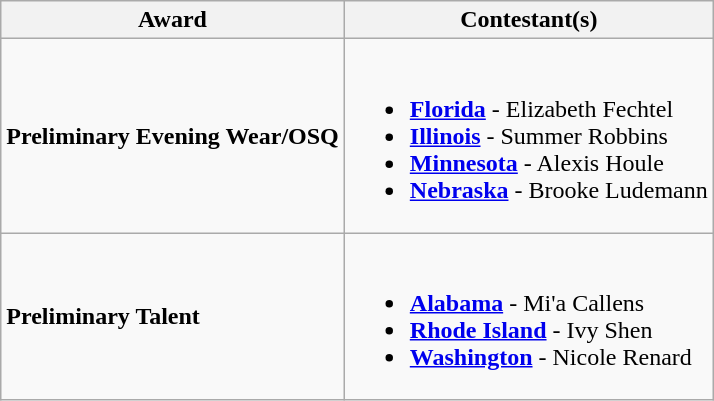<table class="wikitable">
<tr>
<th>Award</th>
<th>Contestant(s)</th>
</tr>
<tr>
<td><strong>Preliminary Evening Wear/OSQ</strong></td>
<td><br><ul><li> <strong><a href='#'>Florida</a></strong> - Elizabeth Fechtel</li><li> <strong><a href='#'>Illinois</a></strong> - Summer Robbins</li><li> <strong><a href='#'>Minnesota</a></strong> - Alexis Houle</li><li> <strong><a href='#'>Nebraska</a></strong> - Brooke Ludemann</li></ul></td>
</tr>
<tr>
<td><strong>Preliminary Talent</strong></td>
<td><br><ul><li> <strong><a href='#'>Alabama</a></strong> - Mi'a Callens</li><li> <strong><a href='#'>Rhode Island</a></strong> - Ivy Shen</li><li> <strong><a href='#'>Washington</a></strong> - Nicole Renard</li></ul></td>
</tr>
</table>
